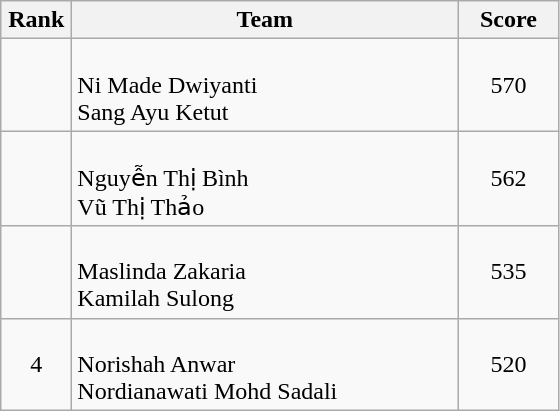<table class=wikitable style="text-align:center">
<tr>
<th width=40>Rank</th>
<th width=250>Team</th>
<th width=60>Score</th>
</tr>
<tr>
<td></td>
<td align=left><br>Ni Made Dwiyanti<br>Sang Ayu Ketut</td>
<td>570</td>
</tr>
<tr>
<td></td>
<td align=left><br>Nguyễn Thị Bình<br>Vũ Thị Thảo</td>
<td>562</td>
</tr>
<tr>
<td></td>
<td align=left><br>Maslinda Zakaria<br>Kamilah Sulong</td>
<td>535</td>
</tr>
<tr>
<td>4</td>
<td align=left><br>Norishah Anwar<br>Nordianawati Mohd Sadali</td>
<td>520</td>
</tr>
</table>
